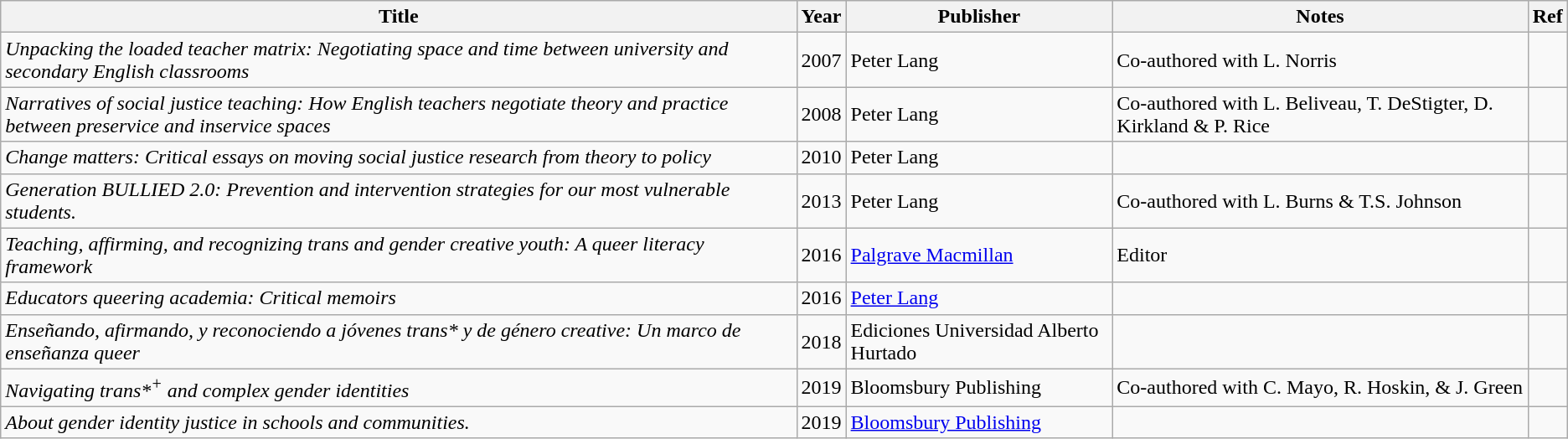<table class="wikitable">
<tr>
<th>Title</th>
<th>Year</th>
<th>Publisher</th>
<th>Notes</th>
<th>Ref</th>
</tr>
<tr>
<td><em>Unpacking the loaded teacher matrix: Negotiating space and time between university and secondary English classrooms</em></td>
<td>2007</td>
<td>Peter Lang</td>
<td>Co-authored with L. Norris</td>
<td></td>
</tr>
<tr>
<td><em>Narratives of social justice teaching: How English teachers negotiate theory and practice between preservice and inservice spaces</em></td>
<td>2008</td>
<td>Peter Lang</td>
<td>Co-authored with L. Beliveau, T. DeStigter, D. Kirkland & P. Rice</td>
<td></td>
</tr>
<tr>
<td><em>Change matters: Critical essays on moving social justice research from theory to policy</em></td>
<td>2010</td>
<td>Peter Lang</td>
<td></td>
<td></td>
</tr>
<tr>
<td><em>Generation BULLIED 2.0: Prevention and intervention strategies for our most vulnerable students.</em></td>
<td>2013</td>
<td>Peter Lang</td>
<td>Co-authored with L. Burns & T.S. Johnson</td>
<td></td>
</tr>
<tr>
<td><em>Teaching, affirming, and recognizing trans and gender creative youth: A queer literacy framework</em></td>
<td>2016</td>
<td><a href='#'>Palgrave Macmillan</a></td>
<td>Editor</td>
<td></td>
</tr>
<tr>
<td><em>Educators queering academia: Critical memoirs</em></td>
<td>2016</td>
<td><a href='#'>Peter Lang</a></td>
<td></td>
<td></td>
</tr>
<tr>
<td><em>Enseñando, afirmando, y reconociendo a jóvenes trans* y de género creative: Un marco de enseñanza queer</em></td>
<td>2018</td>
<td>Ediciones Universidad Alberto Hurtado</td>
<td></td>
<td></td>
</tr>
<tr>
<td><em>Navigating trans*<sup>+</sup> and complex gender identities</em></td>
<td>2019</td>
<td>Bloomsbury Publishing</td>
<td>Co-authored with C. Mayo, R. Hoskin, & J. Green</td>
<td></td>
</tr>
<tr>
<td><em>About gender identity justice in schools and communities.</em></td>
<td>2019</td>
<td><a href='#'>Bloomsbury Publishing</a></td>
<td></td>
<td></td>
</tr>
</table>
